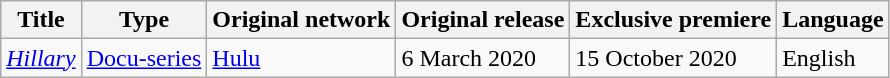<table class="wikitable sortable">
<tr>
<th>Title</th>
<th>Type</th>
<th>Original network</th>
<th>Original release</th>
<th>Exclusive premiere</th>
<th>Language</th>
</tr>
<tr>
<td><em><a href='#'>Hillary</a></em></td>
<td><a href='#'>Docu-series</a></td>
<td><a href='#'>Hulu</a></td>
<td>6 March 2020</td>
<td>15 October 2020</td>
<td>English</td>
</tr>
</table>
